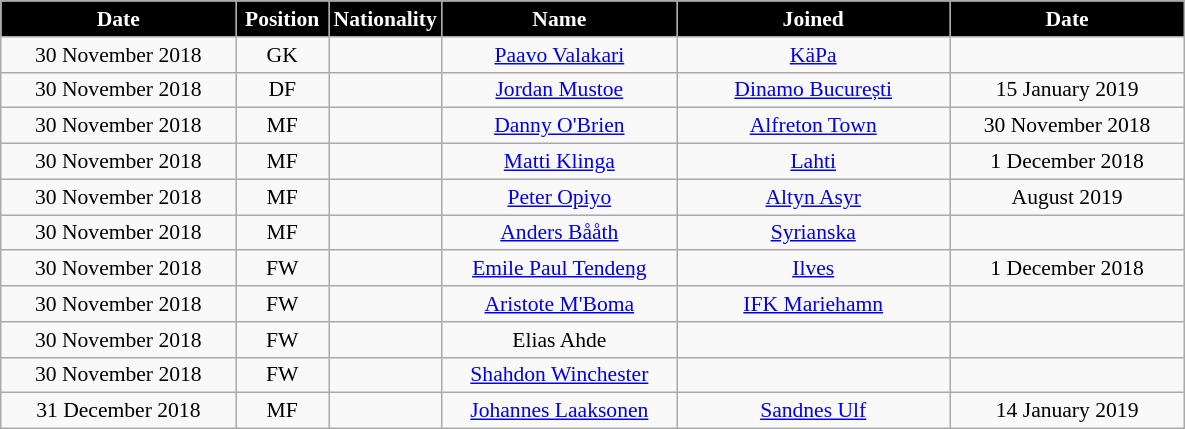<table class="wikitable"  style="text-align:center; font-size:90%; ">
<tr>
<th style="background:#000000; color:#fff; width:150px;">Date</th>
<th style="background:#000000; color:#fff; width:55px;">Position</th>
<th style="background:#000000; color:#fff; width:55px;">Nationality</th>
<th style="background:#000000; color:#fff; width:150px;">Name</th>
<th style="background:#000000; color:#fff; width:175px;">Joined</th>
<th style="background:#000000; color:#fff; width:150px;">Date</th>
</tr>
<tr>
<td>30 November 2018</td>
<td>GK</td>
<td></td>
<td><a href='#'>Paavo Valakari</a></td>
<td><a href='#'>KäPa</a></td>
<td></td>
</tr>
<tr>
<td>30 November 2018</td>
<td>DF</td>
<td></td>
<td><a href='#'>Jordan Mustoe</a></td>
<td><a href='#'>Dinamo București</a></td>
<td>15 January 2019</td>
</tr>
<tr>
<td>30 November 2018</td>
<td>MF</td>
<td></td>
<td><a href='#'>Danny O'Brien</a></td>
<td><a href='#'>Alfreton Town</a></td>
<td>30 November 2018</td>
</tr>
<tr>
<td>30 November 2018</td>
<td>MF</td>
<td></td>
<td><a href='#'>Matti Klinga</a></td>
<td><a href='#'>Lahti</a></td>
<td>1 December 2018</td>
</tr>
<tr>
<td>30 November 2018</td>
<td>MF</td>
<td></td>
<td><a href='#'>Peter Opiyo</a></td>
<td><a href='#'>Altyn Asyr</a></td>
<td>August 2019</td>
</tr>
<tr>
<td>30 November 2018</td>
<td>MF</td>
<td></td>
<td><a href='#'>Anders Bååth</a></td>
<td><a href='#'>Syrianska</a></td>
<td></td>
</tr>
<tr>
<td>30 November 2018</td>
<td>FW</td>
<td></td>
<td><a href='#'>Emile Paul Tendeng</a></td>
<td><a href='#'>Ilves</a></td>
<td>1 December 2018</td>
</tr>
<tr>
<td>30 November 2018</td>
<td>FW</td>
<td></td>
<td><a href='#'>Aristote M'Boma</a></td>
<td><a href='#'>IFK Mariehamn</a></td>
<td></td>
</tr>
<tr>
<td>30 November 2018</td>
<td>FW</td>
<td></td>
<td>Elias Ahde</td>
<td></td>
<td></td>
</tr>
<tr>
<td>30 November 2018</td>
<td>FW</td>
<td></td>
<td><a href='#'>Shahdon Winchester</a></td>
<td></td>
<td></td>
</tr>
<tr>
<td>31 December 2018</td>
<td>MF</td>
<td></td>
<td><a href='#'>Johannes Laaksonen</a></td>
<td><a href='#'>Sandnes Ulf</a></td>
<td>14 January 2019</td>
</tr>
</table>
